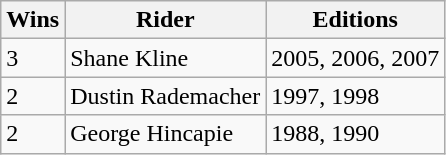<table class="wikitable">
<tr>
<th>Wins</th>
<th>Rider</th>
<th>Editions</th>
</tr>
<tr>
<td>3</td>
<td>Shane Kline</td>
<td>2005, 2006, 2007</td>
</tr>
<tr>
<td>2</td>
<td>Dustin Rademacher</td>
<td>1997, 1998</td>
</tr>
<tr>
<td>2</td>
<td>George Hincapie</td>
<td>1988, 1990</td>
</tr>
</table>
